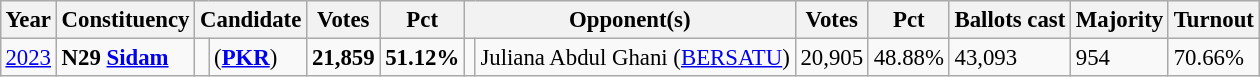<table class="wikitable" style="margin:0.5em ; font-size:95%">
<tr>
<th>Year</th>
<th>Constituency</th>
<th colspan=2>Candidate</th>
<th>Votes</th>
<th>Pct</th>
<th colspan=2>Opponent(s)</th>
<th>Votes</th>
<th>Pct</th>
<th>Ballots cast</th>
<th>Majority</th>
<th>Turnout</th>
</tr>
<tr>
<td><a href='#'>2023</a></td>
<td><strong>N29 <a href='#'>Sidam</a></strong></td>
<td></td>
<td> (<a href='#'><strong>PKR</strong></a>)</td>
<td align=right><strong>21,859</strong></td>
<td><strong>51.12%</strong></td>
<td bgcolor=></td>
<td>Juliana Abdul Ghani (<a href='#'>BERSATU</a>)</td>
<td align=right>20,905</td>
<td>48.88%</td>
<td>43,093</td>
<td>954</td>
<td>70.66%</td>
</tr>
</table>
